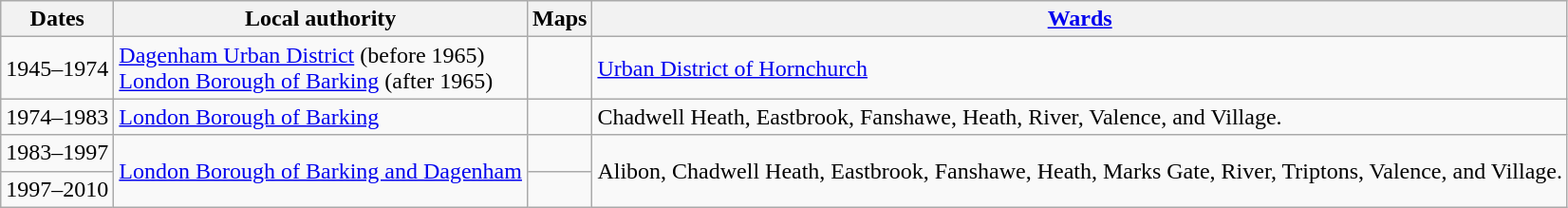<table class=wikitable>
<tr>
<th>Dates</th>
<th>Local authority</th>
<th>Maps</th>
<th><a href='#'>Wards</a></th>
</tr>
<tr>
<td>1945–1974</td>
<td><a href='#'>Dagenham Urban District</a> (before 1965)<br><a href='#'>London Borough of Barking</a> (after 1965)</td>
<td></td>
<td><a href='#'>Urban District of Hornchurch</a></td>
</tr>
<tr>
<td>1974–1983</td>
<td><a href='#'>London Borough of Barking</a></td>
<td></td>
<td>Chadwell Heath, Eastbrook, Fanshawe, Heath, River, Valence, and Village.</td>
</tr>
<tr>
<td>1983–1997</td>
<td rowspan="3"><a href='#'>London Borough of Barking and Dagenham</a></td>
<td></td>
<td rowspan="2">Alibon, Chadwell Heath, Eastbrook, Fanshawe, Heath, Marks Gate, River, Triptons, Valence, and Village.</td>
</tr>
<tr>
<td>1997–2010</td>
<td></td>
</tr>
</table>
